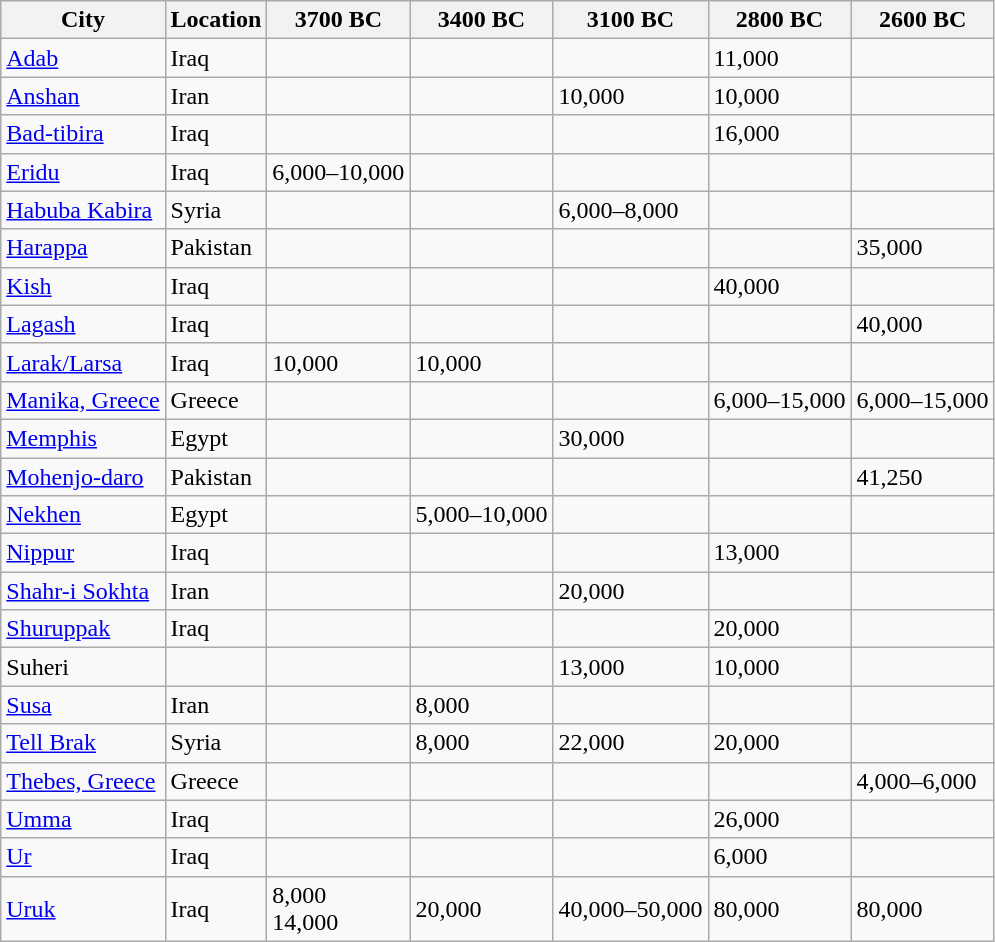<table class="wikitable sortable">
<tr>
<th>City</th>
<th>Location</th>
<th data-sort-type="number">3700 BC</th>
<th data-sort-type="number">3400 BC</th>
<th data-sort-type="number">3100 BC</th>
<th data-sort-type="number">2800 BC</th>
<th data-sort-type="number">2600 BC</th>
</tr>
<tr>
<td><a href='#'>Adab</a></td>
<td>Iraq</td>
<td></td>
<td></td>
<td></td>
<td>11,000</td>
<td></td>
</tr>
<tr>
<td><a href='#'>Anshan</a></td>
<td>Iran</td>
<td></td>
<td></td>
<td>10,000</td>
<td>10,000</td>
<td></td>
</tr>
<tr>
<td><a href='#'>Bad-tibira</a></td>
<td>Iraq</td>
<td></td>
<td></td>
<td></td>
<td>16,000</td>
<td></td>
</tr>
<tr>
<td><a href='#'>Eridu</a></td>
<td>Iraq</td>
<td>6,000–10,000</td>
<td></td>
<td></td>
<td></td>
<td></td>
</tr>
<tr>
<td><a href='#'>Habuba Kabira</a></td>
<td>Syria</td>
<td></td>
<td></td>
<td>6,000–8,000</td>
<td></td>
<td></td>
</tr>
<tr>
<td><a href='#'>Harappa</a></td>
<td>Pakistan</td>
<td></td>
<td></td>
<td></td>
<td></td>
<td>35,000</td>
</tr>
<tr>
<td><a href='#'>Kish</a></td>
<td>Iraq</td>
<td></td>
<td></td>
<td></td>
<td>40,000</td>
<td></td>
</tr>
<tr>
<td><a href='#'>Lagash</a></td>
<td>Iraq</td>
<td></td>
<td></td>
<td></td>
<td></td>
<td>40,000</td>
</tr>
<tr>
<td><a href='#'>Larak/Larsa</a></td>
<td>Iraq</td>
<td>10,000</td>
<td>10,000</td>
<td></td>
<td></td>
<td></td>
</tr>
<tr>
<td><a href='#'>Manika, Greece</a></td>
<td>Greece</td>
<td></td>
<td></td>
<td></td>
<td>6,000–15,000</td>
<td>6,000–15,000</td>
</tr>
<tr>
<td><a href='#'>Memphis</a></td>
<td>Egypt</td>
<td></td>
<td></td>
<td>30,000</td>
<td></td>
<td></td>
</tr>
<tr>
<td><a href='#'>Mohenjo-daro</a></td>
<td>Pakistan</td>
<td></td>
<td></td>
<td></td>
<td></td>
<td>41,250</td>
</tr>
<tr>
<td><a href='#'>Nekhen</a></td>
<td>Egypt</td>
<td></td>
<td>5,000–10,000</td>
<td></td>
<td></td>
<td></td>
</tr>
<tr>
<td><a href='#'>Nippur</a></td>
<td>Iraq</td>
<td></td>
<td></td>
<td></td>
<td>13,000</td>
<td></td>
</tr>
<tr>
<td><a href='#'>Shahr-i Sokhta</a></td>
<td>Iran</td>
<td></td>
<td></td>
<td>20,000</td>
<td></td>
<td></td>
</tr>
<tr>
<td><a href='#'>Shuruppak</a></td>
<td>Iraq</td>
<td></td>
<td></td>
<td></td>
<td>20,000</td>
<td></td>
</tr>
<tr>
<td>Suheri</td>
<td></td>
<td></td>
<td></td>
<td>13,000</td>
<td>10,000</td>
<td></td>
</tr>
<tr>
<td><a href='#'>Susa</a></td>
<td>Iran</td>
<td></td>
<td>8,000</td>
<td></td>
<td></td>
<td></td>
</tr>
<tr>
<td><a href='#'>Tell Brak</a></td>
<td>Syria</td>
<td></td>
<td>8,000</td>
<td>22,000</td>
<td>20,000</td>
<td></td>
</tr>
<tr>
<td><a href='#'>Thebes, Greece</a></td>
<td>Greece</td>
<td></td>
<td></td>
<td></td>
<td></td>
<td>4,000–6,000</td>
</tr>
<tr>
<td><a href='#'>Umma</a></td>
<td>Iraq</td>
<td></td>
<td></td>
<td></td>
<td>26,000</td>
<td></td>
</tr>
<tr>
<td><a href='#'>Ur</a></td>
<td>Iraq</td>
<td></td>
<td></td>
<td></td>
<td>6,000</td>
<td></td>
</tr>
<tr>
<td><a href='#'>Uruk</a></td>
<td>Iraq</td>
<td>8,000<br>14,000</td>
<td>20,000</td>
<td>40,000–50,000</td>
<td>80,000</td>
<td>80,000</td>
</tr>
</table>
